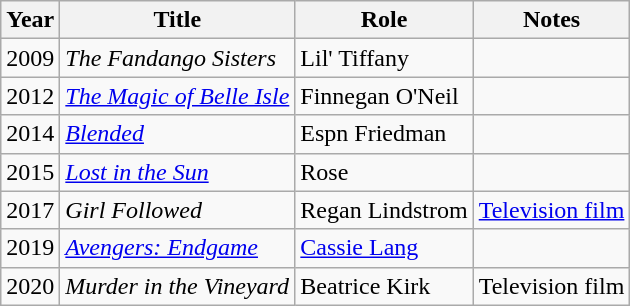<table class="wikitable">
<tr>
<th>Year</th>
<th>Title</th>
<th>Role</th>
<th>Notes</th>
</tr>
<tr>
<td>2009</td>
<td><em>The Fandango Sisters</em></td>
<td>Lil' Tiffany</td>
<td></td>
</tr>
<tr>
<td>2012</td>
<td><em><a href='#'>The Magic of Belle Isle</a></em></td>
<td>Finnegan O'Neil</td>
<td></td>
</tr>
<tr>
<td>2014</td>
<td><em><a href='#'>Blended</a></em></td>
<td>Espn Friedman</td>
<td></td>
</tr>
<tr>
<td>2015</td>
<td><em><a href='#'>Lost in the Sun</a></em></td>
<td>Rose</td>
<td></td>
</tr>
<tr>
<td>2017</td>
<td><em>Girl Followed</em></td>
<td>Regan Lindstrom</td>
<td><a href='#'>Television film</a></td>
</tr>
<tr>
<td>2019</td>
<td><em><a href='#'>Avengers: Endgame</a></em></td>
<td><a href='#'>Cassie Lang</a></td>
<td></td>
</tr>
<tr>
<td>2020</td>
<td><em>Murder in the Vineyard</em></td>
<td>Beatrice Kirk</td>
<td>Television film</td>
</tr>
</table>
